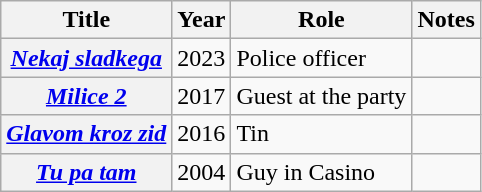<table class="wikitable">
<tr>
<th>Title</th>
<th>Year</th>
<th>Role</th>
<th>Notes</th>
</tr>
<tr>
<th><em><a href='#'>Nekaj sladkega</a></em></th>
<td>2023</td>
<td>Police officer</td>
</tr>
<tr>
<th scope=row><em><a href='#'>Milice 2</a></em></th>
<td>2017</td>
<td>Guest at the party</td>
<td></td>
</tr>
<tr>
<th scope=row><em><a href='#'>Glavom kroz zid</a></em></th>
<td>2016</td>
<td>Tin</td>
<td></td>
</tr>
<tr>
<th scope=row><em><a href='#'>Tu pa tam</a></em></th>
<td>2004</td>
<td>Guy in Casino</td>
<td></td>
</tr>
</table>
